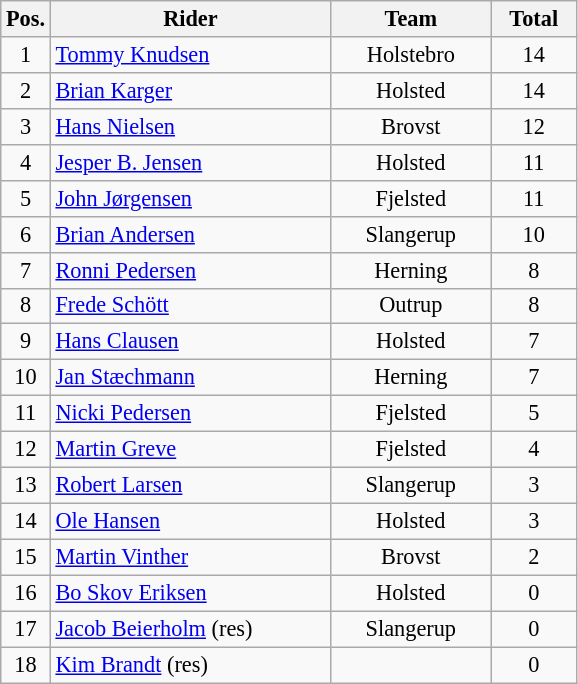<table class=wikitable style="font-size:93%;">
<tr>
<th width=25px>Pos.</th>
<th width=180px>Rider</th>
<th width=100px>Team</th>
<th width=50px>Total</th>
</tr>
<tr align=center>
<td>1</td>
<td align=left><a href='#'>Tommy Knudsen</a></td>
<td>Holstebro</td>
<td>14</td>
</tr>
<tr align=center>
<td>2</td>
<td align=left><a href='#'>Brian Karger</a></td>
<td>Holsted</td>
<td>14</td>
</tr>
<tr align=center>
<td>3</td>
<td align=left><a href='#'>Hans Nielsen</a></td>
<td>Brovst</td>
<td>12</td>
</tr>
<tr align=center>
<td>4</td>
<td align=left><a href='#'>Jesper B. Jensen</a></td>
<td>Holsted</td>
<td>11</td>
</tr>
<tr align=center>
<td>5</td>
<td align=left><a href='#'>John Jørgensen</a></td>
<td>Fjelsted</td>
<td>11</td>
</tr>
<tr align=center>
<td>6</td>
<td align=left><a href='#'>Brian Andersen</a></td>
<td>Slangerup</td>
<td>10</td>
</tr>
<tr align=center>
<td>7</td>
<td align=left><a href='#'>Ronni Pedersen</a></td>
<td>Herning</td>
<td>8</td>
</tr>
<tr align=center>
<td>8</td>
<td align=left><a href='#'>Frede Schött</a></td>
<td>Outrup</td>
<td>8</td>
</tr>
<tr align=center>
<td>9</td>
<td align=left><a href='#'>Hans Clausen</a></td>
<td>Holsted</td>
<td>7</td>
</tr>
<tr align=center>
<td>10</td>
<td align=left><a href='#'>Jan Stæchmann</a></td>
<td>Herning</td>
<td>7</td>
</tr>
<tr align=center>
<td>11</td>
<td align=left><a href='#'>Nicki Pedersen</a></td>
<td>Fjelsted</td>
<td>5</td>
</tr>
<tr align=center>
<td>12</td>
<td align=left><a href='#'>Martin Greve</a></td>
<td>Fjelsted</td>
<td>4</td>
</tr>
<tr align=center>
<td>13</td>
<td align=left><a href='#'>Robert Larsen</a></td>
<td>Slangerup</td>
<td>3</td>
</tr>
<tr align=center>
<td>14</td>
<td align=left><a href='#'>Ole Hansen</a></td>
<td>Holsted</td>
<td>3</td>
</tr>
<tr align=center>
<td>15</td>
<td align=left><a href='#'>Martin Vinther</a></td>
<td>Brovst</td>
<td>2</td>
</tr>
<tr align=center>
<td>16</td>
<td align=left><a href='#'>Bo Skov Eriksen</a></td>
<td>Holsted</td>
<td>0</td>
</tr>
<tr align=center>
<td>17</td>
<td align=left><a href='#'>Jacob Beierholm</a> (res)</td>
<td>Slangerup</td>
<td>0</td>
</tr>
<tr align=center>
<td>18</td>
<td align=left><a href='#'>Kim Brandt</a> (res)</td>
<td></td>
<td>0</td>
</tr>
</table>
